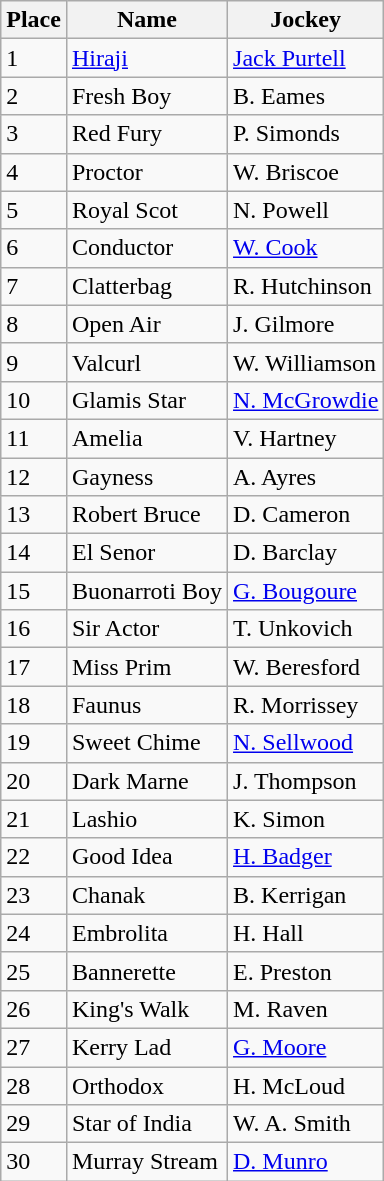<table class="wikitable">
<tr>
<th>Place</th>
<th>Name</th>
<th>Jockey</th>
</tr>
<tr>
<td>1</td>
<td><a href='#'>Hiraji</a></td>
<td><a href='#'>Jack Purtell</a></td>
</tr>
<tr>
<td>2</td>
<td>Fresh Boy</td>
<td>B. Eames</td>
</tr>
<tr>
<td>3</td>
<td>Red Fury</td>
<td>P. Simonds</td>
</tr>
<tr>
<td>4</td>
<td>Proctor</td>
<td>W. Briscoe</td>
</tr>
<tr>
<td>5</td>
<td>Royal Scot</td>
<td>N. Powell</td>
</tr>
<tr>
<td>6</td>
<td>Conductor</td>
<td><a href='#'>W. Cook</a></td>
</tr>
<tr>
<td>7</td>
<td>Clatterbag</td>
<td>R. Hutchinson</td>
</tr>
<tr>
<td>8</td>
<td>Open Air</td>
<td>J. Gilmore</td>
</tr>
<tr>
<td>9</td>
<td>Valcurl</td>
<td>W. Williamson</td>
</tr>
<tr>
<td>10</td>
<td>Glamis Star</td>
<td><a href='#'>N. McGrowdie</a></td>
</tr>
<tr>
<td>11</td>
<td>Amelia</td>
<td>V. Hartney</td>
</tr>
<tr>
<td>12</td>
<td>Gayness</td>
<td>A. Ayres</td>
</tr>
<tr>
<td>13</td>
<td>Robert Bruce</td>
<td>D. Cameron</td>
</tr>
<tr>
<td>14</td>
<td>El Senor</td>
<td>D. Barclay</td>
</tr>
<tr>
<td>15</td>
<td>Buonarroti Boy</td>
<td><a href='#'>G. Bougoure</a></td>
</tr>
<tr>
<td>16</td>
<td>Sir Actor</td>
<td>T. Unkovich</td>
</tr>
<tr>
<td>17</td>
<td>Miss Prim</td>
<td>W. Beresford</td>
</tr>
<tr>
<td>18</td>
<td>Faunus</td>
<td>R. Morrissey</td>
</tr>
<tr>
<td>19</td>
<td>Sweet Chime</td>
<td><a href='#'>N. Sellwood</a></td>
</tr>
<tr>
<td>20</td>
<td>Dark Marne</td>
<td>J. Thompson</td>
</tr>
<tr>
<td>21</td>
<td>Lashio</td>
<td>K. Simon</td>
</tr>
<tr>
<td>22</td>
<td>Good Idea</td>
<td><a href='#'>H. Badger</a></td>
</tr>
<tr>
<td>23</td>
<td>Chanak</td>
<td>B. Kerrigan</td>
</tr>
<tr>
<td>24</td>
<td>Embrolita</td>
<td>H. Hall</td>
</tr>
<tr>
<td>25</td>
<td>Bannerette</td>
<td>E. Preston</td>
</tr>
<tr>
<td>26</td>
<td>King's Walk</td>
<td>M. Raven</td>
</tr>
<tr>
<td>27</td>
<td>Kerry Lad</td>
<td><a href='#'>G. Moore</a></td>
</tr>
<tr>
<td>28</td>
<td>Orthodox</td>
<td>H. McLoud</td>
</tr>
<tr>
<td>29</td>
<td>Star of India</td>
<td>W. A. Smith</td>
</tr>
<tr>
<td>30</td>
<td>Murray Stream</td>
<td><a href='#'>D. Munro</a></td>
</tr>
</table>
